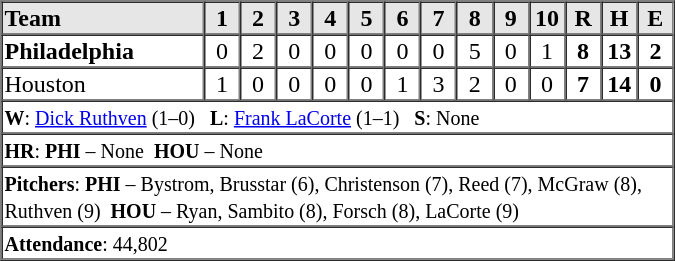<table border=1 cellspacing=0 width=450 style="margin-left:3em;">
<tr style="text-align:center; background-color:#e6e6e6;">
<th align=left width=28%>Team</th>
<th width=5%>1</th>
<th width=5%>2</th>
<th width=5%>3</th>
<th width=5%>4</th>
<th width=5%>5</th>
<th width=5%>6</th>
<th width=5%>7</th>
<th width=5%>8</th>
<th width=5%>9</th>
<th width=5%>10</th>
<th width=5%>R</th>
<th width=5%>H</th>
<th width=5%>E</th>
</tr>
<tr style="text-align:center;">
<td align=left><strong>Philadelphia</strong></td>
<td>0</td>
<td>2</td>
<td>0</td>
<td>0</td>
<td>0</td>
<td>0</td>
<td>0</td>
<td>5</td>
<td>0</td>
<td>1</td>
<td><strong>8</strong></td>
<td><strong>13</strong></td>
<td><strong>2</strong></td>
</tr>
<tr style="text-align:center;">
<td align=left>Houston</td>
<td>1</td>
<td>0</td>
<td>0</td>
<td>0</td>
<td>0</td>
<td>1</td>
<td>3</td>
<td>2</td>
<td>0</td>
<td>0</td>
<td><strong>7</strong></td>
<td><strong>14</strong></td>
<td><strong>0</strong></td>
</tr>
<tr style="text-align:left;">
<td colspan=14><small><strong>W</strong>: <a href='#'>Dick Ruthven</a> (1–0)   <strong>L</strong>: <a href='#'>Frank LaCorte</a> (1–1)   <strong>S</strong>: None</small></td>
</tr>
<tr style="text-align:left;">
<td colspan=14><small><strong>HR</strong>: <strong>PHI</strong> – None  <strong>HOU</strong> – None</small></td>
</tr>
<tr style="text-align:left;">
<td colspan=14><small><strong>Pitchers</strong>: <strong>PHI</strong> – Bystrom, Brusstar (6), Christenson (7), Reed (7), McGraw (8), Ruthven (9)  <strong>HOU</strong> – Ryan, Sambito (8), Forsch (8), LaCorte (9)</small></td>
</tr>
<tr style="text-align:left;">
<td colspan=14><small><strong>Attendance</strong>: 44,802</small></td>
</tr>
</table>
